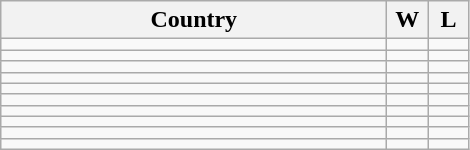<table class="wikitable">
<tr>
<th bgcolor="#efefef" width="250">Country</th>
<th bgcolor="#efefef" width="20">W</th>
<th bgcolor="#efefef" width="20">L</th>
</tr>
<tr>
<td><strong></strong></td>
<td></td>
<td></td>
</tr>
<tr>
<td></td>
<td></td>
<td></td>
</tr>
<tr>
<td></td>
<td></td>
<td></td>
</tr>
<tr>
<td></td>
<td></td>
<td></td>
</tr>
<tr>
<td></td>
<td></td>
<td></td>
</tr>
<tr>
<td></td>
<td></td>
<td></td>
</tr>
<tr>
<td></td>
<td></td>
<td></td>
</tr>
<tr>
<td></td>
<td></td>
<td></td>
</tr>
<tr>
<td></td>
<td></td>
<td></td>
</tr>
<tr>
<td></td>
<td></td>
<td></td>
</tr>
</table>
